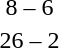<table style="text-align:center">
<tr>
<th width=200></th>
<th width=100></th>
<th width=200></th>
</tr>
<tr>
<td align=right><strong></strong></td>
<td>8 – 6</td>
<td align=left></td>
</tr>
<tr>
<td align=right><strong></strong></td>
<td>26 – 2</td>
<td align=left></td>
</tr>
</table>
